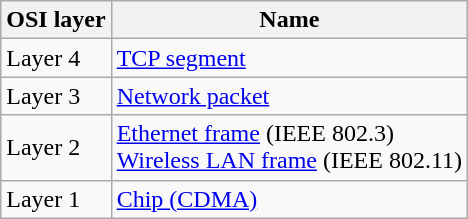<table class="wikitable">
<tr>
<th>OSI layer</th>
<th>Name</th>
</tr>
<tr>
<td>Layer 4</td>
<td><a href='#'>TCP segment</a></td>
</tr>
<tr>
<td>Layer 3</td>
<td><a href='#'>Network packet</a></td>
</tr>
<tr>
<td>Layer 2</td>
<td><a href='#'>Ethernet frame</a> (IEEE 802.3)<br><a href='#'>Wireless LAN frame</a> (IEEE 802.11)</td>
</tr>
<tr>
<td>Layer 1</td>
<td><a href='#'>Chip (CDMA)</a></td>
</tr>
</table>
